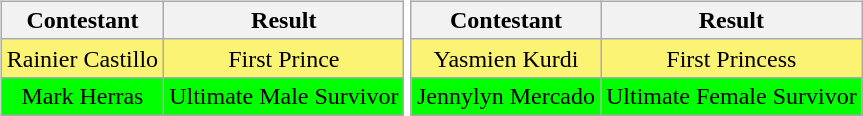<table>
<tr>
<td><br><table class="wikitable sortable nowrap" style="margin:auto; text-align:center">
<tr>
<th scope="col">Contestant</th>
<th scope="col">Result</th>
</tr>
<tr>
<td bgcolor=#FBF373>Rainier Castillo</td>
<td bgcolor=#FBF373>First Prince</td>
</tr>
<tr>
<td bgcolor=lime>Mark Herras</td>
<td bgcolor=lime>Ultimate Male Survivor</td>
</tr>
</table>
</td>
<td><br><table class="wikitable sortable nowrap" style="margin:auto; text-align:center">
<tr>
<th scope="col">Contestant</th>
<th scope="col">Result</th>
</tr>
<tr>
<td bgcolor=#FBF373>Yasmien Kurdi</td>
<td bgcolor=#FBF373>First Princess</td>
</tr>
<tr>
<td bgcolor=lime>Jennylyn Mercado</td>
<td bgcolor=lime>Ultimate Female Survivor</td>
</tr>
</table>
</td>
</tr>
</table>
